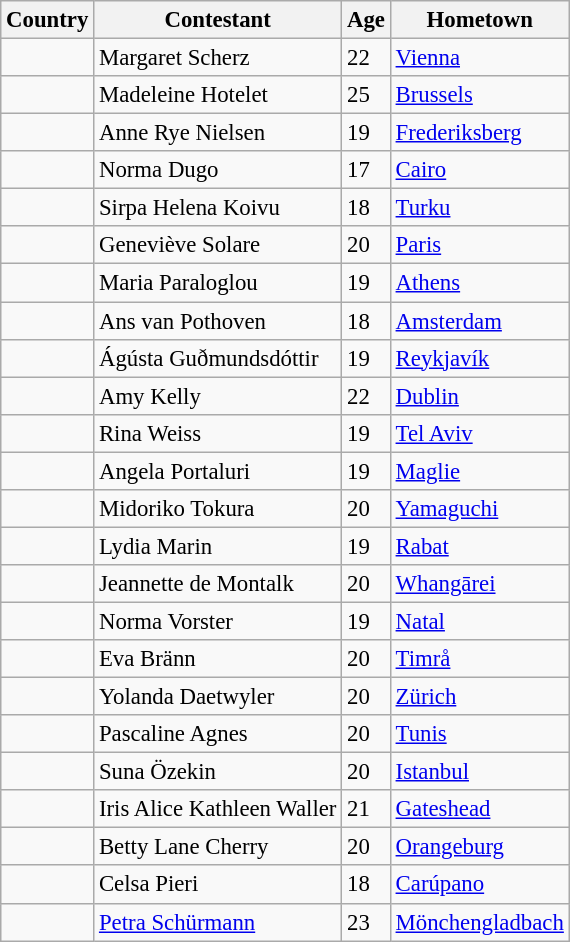<table class="wikitable sortable" style="font-size: 95%;">
<tr>
<th>Country</th>
<th>Contestant</th>
<th>Age</th>
<th>Hometown</th>
</tr>
<tr>
<td></td>
<td>Margaret Scherz</td>
<td>22</td>
<td><a href='#'>Vienna</a></td>
</tr>
<tr>
<td></td>
<td>Madeleine Hotelet</td>
<td>25</td>
<td><a href='#'>Brussels</a></td>
</tr>
<tr>
<td></td>
<td>Anne Rye Nielsen</td>
<td>19</td>
<td><a href='#'>Frederiksberg</a></td>
</tr>
<tr>
<td></td>
<td>Norma Dugo</td>
<td>17</td>
<td><a href='#'>Cairo</a></td>
</tr>
<tr>
<td></td>
<td>Sirpa Helena Koivu</td>
<td>18</td>
<td><a href='#'>Turku</a></td>
</tr>
<tr>
<td></td>
<td>Geneviève Solare</td>
<td>20</td>
<td><a href='#'>Paris</a></td>
</tr>
<tr>
<td></td>
<td>Maria Paraloglou</td>
<td>19</td>
<td><a href='#'>Athens</a></td>
</tr>
<tr>
<td></td>
<td>Ans van Pothoven</td>
<td>18</td>
<td><a href='#'>Amsterdam</a></td>
</tr>
<tr>
<td></td>
<td>Ágústa Guðmundsdóttir</td>
<td>19</td>
<td><a href='#'>Reykjavík</a></td>
</tr>
<tr>
<td></td>
<td>Amy Kelly</td>
<td>22</td>
<td><a href='#'>Dublin</a></td>
</tr>
<tr>
<td></td>
<td>Rina Weiss</td>
<td>19</td>
<td><a href='#'>Tel Aviv</a></td>
</tr>
<tr>
<td></td>
<td>Angela Portaluri</td>
<td>19</td>
<td><a href='#'>Maglie</a></td>
</tr>
<tr>
<td></td>
<td>Midoriko Tokura</td>
<td>20</td>
<td><a href='#'>Yamaguchi</a></td>
</tr>
<tr>
<td></td>
<td>Lydia Marin</td>
<td>19</td>
<td><a href='#'>Rabat</a></td>
</tr>
<tr>
<td></td>
<td>Jeannette de Montalk</td>
<td>20</td>
<td><a href='#'>Whangārei</a></td>
</tr>
<tr>
<td></td>
<td>Norma Vorster</td>
<td>19</td>
<td><a href='#'>Natal</a></td>
</tr>
<tr>
<td></td>
<td>Eva Bränn</td>
<td>20</td>
<td><a href='#'>Timrå</a></td>
</tr>
<tr>
<td></td>
<td>Yolanda Daetwyler</td>
<td>20</td>
<td><a href='#'>Zürich</a></td>
</tr>
<tr>
<td></td>
<td>Pascaline Agnes</td>
<td>20</td>
<td><a href='#'>Tunis</a></td>
</tr>
<tr>
<td></td>
<td>Suna Özekin</td>
<td>20</td>
<td><a href='#'>Istanbul</a></td>
</tr>
<tr>
<td></td>
<td>Iris Alice Kathleen Waller</td>
<td>21</td>
<td><a href='#'>Gateshead</a></td>
</tr>
<tr>
<td></td>
<td>Betty Lane Cherry</td>
<td>20</td>
<td><a href='#'>Orangeburg</a></td>
</tr>
<tr>
<td></td>
<td>Celsa Pieri</td>
<td>18</td>
<td><a href='#'>Carúpano</a></td>
</tr>
<tr>
<td></td>
<td><a href='#'>Petra Schürmann</a></td>
<td>23</td>
<td><a href='#'>Mönchengladbach</a></td>
</tr>
</table>
